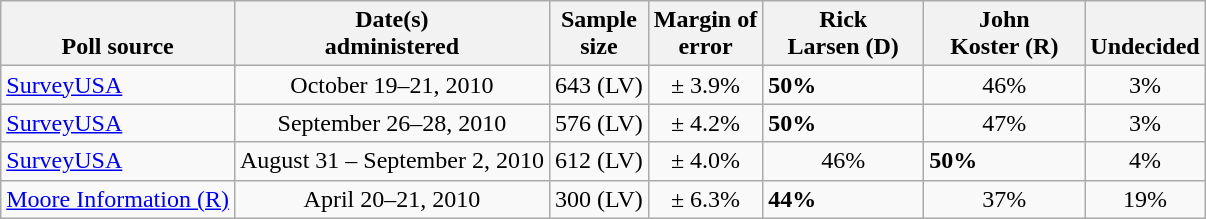<table class="wikitable">
<tr valign= bottom>
<th>Poll source</th>
<th>Date(s)<br>administered</th>
<th>Sample<br>size</th>
<th>Margin of<br>error</th>
<th style="width:100px;">Rick<br>Larsen (D)</th>
<th style="width:100px;">John<br>Koster (R)</th>
<th>Undecided</th>
</tr>
<tr>
<td><a href='#'>SurveyUSA</a></td>
<td align=center>October 19–21, 2010</td>
<td align=center>643 (LV)</td>
<td align=center>± 3.9%</td>
<td><strong>50%</strong></td>
<td align=center>46%</td>
<td align=center>3%</td>
</tr>
<tr>
<td><a href='#'>SurveyUSA</a></td>
<td align=center>September 26–28, 2010</td>
<td align=center>576 (LV)</td>
<td align=center>± 4.2%</td>
<td><strong>50%</strong></td>
<td align=center>47%</td>
<td align=center>3%</td>
</tr>
<tr>
<td><a href='#'>SurveyUSA</a></td>
<td align=center>August 31 – September 2, 2010</td>
<td align=center>612 (LV)</td>
<td align=center>± 4.0%</td>
<td align=center>46%</td>
<td><strong>50%</strong></td>
<td align=center>4%</td>
</tr>
<tr>
<td><a href='#'>Moore Information (R)</a></td>
<td align=center>April 20–21, 2010</td>
<td align=center>300 (LV)</td>
<td align=center>± 6.3%</td>
<td><strong>44%</strong></td>
<td align=center>37%</td>
<td align=center>19%</td>
</tr>
</table>
